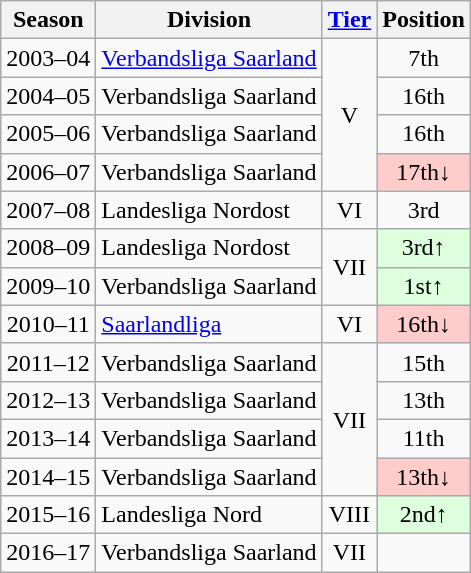<table class="wikitable">
<tr>
<th>Season</th>
<th>Division</th>
<th><a href='#'>Tier</a></th>
<th>Position</th>
</tr>
<tr align="center">
<td>2003–04</td>
<td align="left"><a href='#'>Verbandsliga Saarland</a></td>
<td rowspan=4>V</td>
<td>7th</td>
</tr>
<tr align="center">
<td>2004–05</td>
<td align="left">Verbandsliga Saarland</td>
<td>16th</td>
</tr>
<tr align="center">
<td>2005–06</td>
<td align="left">Verbandsliga Saarland</td>
<td>16th</td>
</tr>
<tr align="center">
<td>2006–07</td>
<td align="left">Verbandsliga Saarland</td>
<td style="background:#ffcccc">17th↓</td>
</tr>
<tr align="center">
<td>2007–08</td>
<td align="left">Landesliga Nordost</td>
<td>VI</td>
<td>3rd</td>
</tr>
<tr align="center">
<td>2008–09</td>
<td align="left">Landesliga Nordost</td>
<td rowspan=2>VII</td>
<td style="background:#ddffdd">3rd↑</td>
</tr>
<tr align="center">
<td>2009–10</td>
<td align="left">Verbandsliga Saarland</td>
<td style="background:#ddffdd">1st↑</td>
</tr>
<tr align="center">
<td>2010–11</td>
<td align="left"><a href='#'>Saarlandliga</a></td>
<td>VI</td>
<td style="background:#ffcccc">16th↓</td>
</tr>
<tr align="center">
<td>2011–12</td>
<td align="left">Verbandsliga Saarland</td>
<td rowspan=4>VII</td>
<td>15th</td>
</tr>
<tr align="center">
<td>2012–13</td>
<td align="left">Verbandsliga Saarland</td>
<td>13th</td>
</tr>
<tr align="center">
<td>2013–14</td>
<td align="left">Verbandsliga Saarland</td>
<td>11th</td>
</tr>
<tr align="center">
<td>2014–15</td>
<td align="left">Verbandsliga Saarland</td>
<td style="background:#ffcccc">13th↓</td>
</tr>
<tr align="center">
<td>2015–16</td>
<td align="left">Landesliga Nord</td>
<td>VIII</td>
<td style="background:#ddffdd">2nd↑</td>
</tr>
<tr align="center">
<td>2016–17</td>
<td align="left">Verbandsliga Saarland</td>
<td>VII</td>
<td></td>
</tr>
</table>
